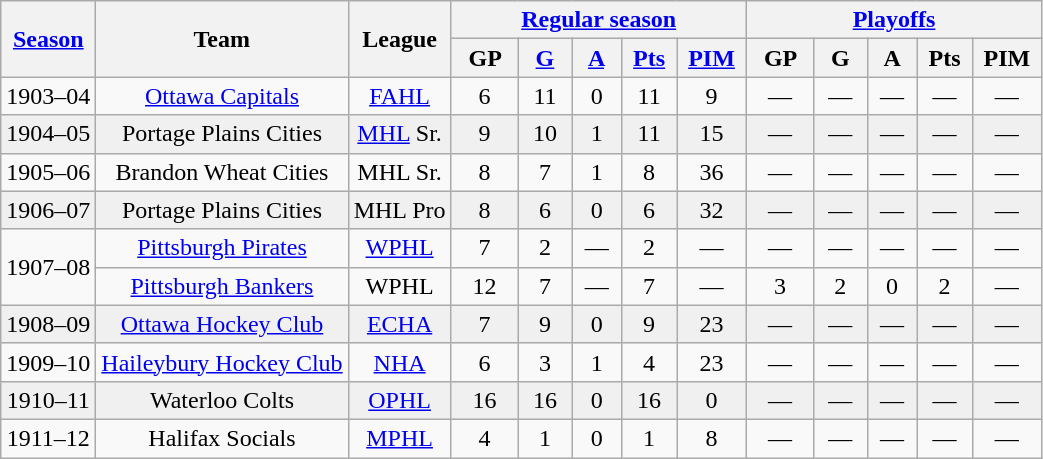<table class="wikitable" style="text-align:center;">
<tr>
<th rowspan="2"> <a href='#'>Season</a> </th>
<th rowspan="2"> Team </th>
<th rowspan="2"> League </th>
<th colspan="5"><a href='#'>Regular season</a></th>
<th colspan="5"><a href='#'>Playoffs</a></th>
</tr>
<tr>
<th>  GP  </th>
<th>  <a href='#'>G</a>  </th>
<th>  <a href='#'>A</a>  </th>
<th> <a href='#'>Pts</a> </th>
<th> <a href='#'>PIM</a> </th>
<th>  GP  </th>
<th>  G  </th>
<th>  A  </th>
<th> Pts </th>
<th> PIM </th>
</tr>
<tr>
<td>1903–04</td>
<td><a href='#'>Ottawa Capitals</a></td>
<td><a href='#'>FAHL</a></td>
<td>6</td>
<td>11</td>
<td>0</td>
<td>11</td>
<td>9</td>
<td>—</td>
<td>—</td>
<td>—</td>
<td>—</td>
<td>—</td>
</tr>
<tr style="background-color:#F0F0F0;">
<td>1904–05</td>
<td>Portage Plains Cities</td>
<td><a href='#'>MHL</a> Sr.</td>
<td>9</td>
<td>10</td>
<td>1</td>
<td>11</td>
<td>15</td>
<td>—</td>
<td>—</td>
<td>—</td>
<td>—</td>
<td>—</td>
</tr>
<tr>
<td>1905–06</td>
<td>Brandon Wheat Cities</td>
<td>MHL Sr.</td>
<td>8</td>
<td>7</td>
<td>1</td>
<td>8</td>
<td>36</td>
<td>—</td>
<td>—</td>
<td>—</td>
<td>—</td>
<td>—</td>
</tr>
<tr style="background-color:#F0F0F0;">
<td>1906–07</td>
<td>Portage Plains Cities</td>
<td>MHL Pro</td>
<td>8</td>
<td>6</td>
<td>0</td>
<td>6</td>
<td>32</td>
<td>—</td>
<td>—</td>
<td>—</td>
<td>—</td>
<td>—</td>
</tr>
<tr>
<td rowspan="2">1907–08</td>
<td><a href='#'>Pittsburgh Pirates</a></td>
<td><a href='#'>WPHL</a></td>
<td>7</td>
<td>2</td>
<td>—</td>
<td>2</td>
<td>—</td>
<td>—</td>
<td>—</td>
<td>—</td>
<td>—</td>
<td>—</td>
</tr>
<tr>
<td><a href='#'>Pittsburgh Bankers</a></td>
<td>WPHL</td>
<td>12</td>
<td>7</td>
<td>—</td>
<td>7</td>
<td>—</td>
<td>3</td>
<td>2</td>
<td>0</td>
<td>2</td>
<td>—</td>
</tr>
<tr style="background-color:#F0F0F0;">
<td>1908–09</td>
<td><a href='#'>Ottawa Hockey Club</a></td>
<td><a href='#'>ECHA</a></td>
<td>7</td>
<td>9</td>
<td>0</td>
<td>9</td>
<td>23</td>
<td>—</td>
<td>—</td>
<td>—</td>
<td>—</td>
<td>—</td>
</tr>
<tr>
<td>1909–10</td>
<td><a href='#'>Haileybury Hockey Club</a></td>
<td><a href='#'>NHA</a></td>
<td>6</td>
<td>3</td>
<td>1</td>
<td>4</td>
<td>23</td>
<td>—</td>
<td>—</td>
<td>—</td>
<td>—</td>
<td>—</td>
</tr>
<tr style="background-color:#F0F0F0;">
<td>1910–11</td>
<td>Waterloo Colts</td>
<td><a href='#'>OPHL</a></td>
<td>16</td>
<td>16</td>
<td>0</td>
<td>16</td>
<td>0</td>
<td>—</td>
<td>—</td>
<td>—</td>
<td>—</td>
<td>—</td>
</tr>
<tr>
<td>1911–12</td>
<td>Halifax Socials</td>
<td><a href='#'>MPHL</a></td>
<td>4</td>
<td>1</td>
<td>0</td>
<td>1</td>
<td>8</td>
<td>—</td>
<td>—</td>
<td>—</td>
<td>—</td>
<td>—</td>
</tr>
</table>
